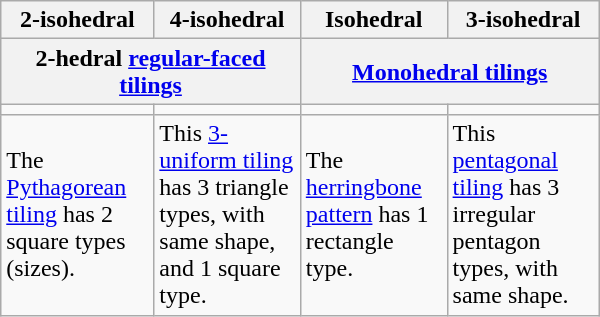<table class=wikitable width=400>
<tr>
<th>2-isohedral</th>
<th>4-isohedral</th>
<th>Isohedral</th>
<th>3-isohedral</th>
</tr>
<tr>
<th colspan=2>2-hedral <a href='#'>regular-faced tilings</a></th>
<th colspan=2><a href='#'>Monohedral tilings</a></th>
</tr>
<tr>
<td></td>
<td></td>
<td></td>
<td></td>
</tr>
<tr>
<td>The <a href='#'>Pythagorean tiling</a> has 2 square types (sizes).</td>
<td>This <a href='#'>3-uniform tiling</a> has 3 triangle types, with same shape, and 1 square type.</td>
<td>The <a href='#'>herringbone pattern</a> has 1 rectangle type.</td>
<td>This <a href='#'>pentagonal tiling</a> has 3 irregular pentagon types, with same shape.</td>
</tr>
</table>
